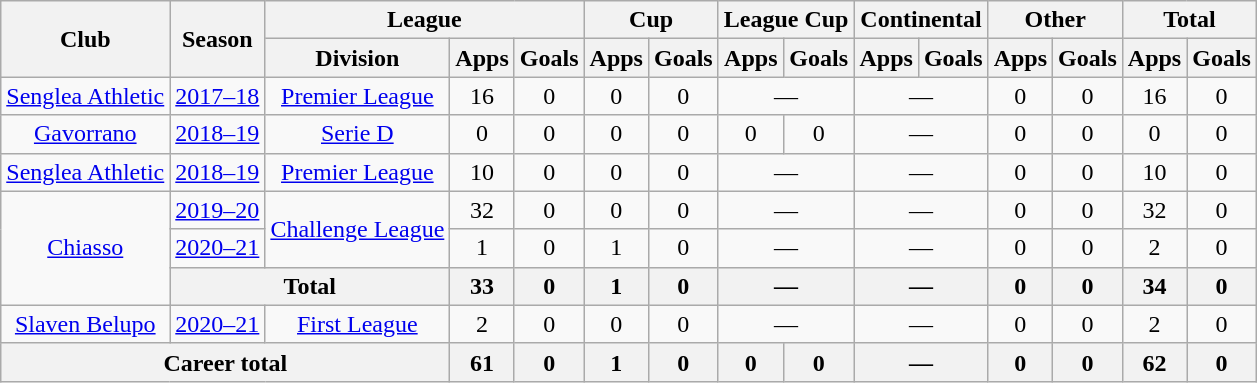<table class="wikitable" style="text-align:center">
<tr>
<th rowspan="2">Club</th>
<th rowspan="2">Season</th>
<th colspan="3">League</th>
<th colspan="2">Cup</th>
<th colspan="2">League Cup</th>
<th colspan="2">Continental</th>
<th colspan="2">Other</th>
<th colspan="2">Total</th>
</tr>
<tr>
<th>Division</th>
<th>Apps</th>
<th>Goals</th>
<th>Apps</th>
<th>Goals</th>
<th>Apps</th>
<th>Goals</th>
<th>Apps</th>
<th>Goals</th>
<th>Apps</th>
<th>Goals</th>
<th>Apps</th>
<th>Goals</th>
</tr>
<tr>
<td rowspan="1"><a href='#'>Senglea Athletic</a></td>
<td><a href='#'>2017–18</a></td>
<td rowspan="1"><a href='#'>Premier League</a></td>
<td>16</td>
<td>0</td>
<td>0</td>
<td>0</td>
<td colspan="2">—</td>
<td colspan="2">—</td>
<td>0</td>
<td>0</td>
<td>16</td>
<td>0</td>
</tr>
<tr>
<td rowspan="1"><a href='#'>Gavorrano</a></td>
<td><a href='#'>2018–19</a></td>
<td rowspan="1"><a href='#'>Serie D</a></td>
<td>0</td>
<td>0</td>
<td>0</td>
<td>0</td>
<td>0</td>
<td>0</td>
<td colspan="2">—</td>
<td>0</td>
<td>0</td>
<td>0</td>
<td>0</td>
</tr>
<tr>
<td rowspan="1"><a href='#'>Senglea Athletic</a></td>
<td><a href='#'>2018–19</a></td>
<td rowspan="1"><a href='#'>Premier League</a></td>
<td>10</td>
<td>0</td>
<td>0</td>
<td>0</td>
<td colspan="2">—</td>
<td colspan="2">—</td>
<td>0</td>
<td>0</td>
<td>10</td>
<td>0</td>
</tr>
<tr>
<td rowspan="3"><a href='#'>Chiasso</a></td>
<td><a href='#'>2019–20</a></td>
<td rowspan="2"><a href='#'>Challenge League</a></td>
<td>32</td>
<td>0</td>
<td>0</td>
<td>0</td>
<td colspan="2">—</td>
<td colspan="2">—</td>
<td>0</td>
<td>0</td>
<td>32</td>
<td>0</td>
</tr>
<tr>
<td><a href='#'>2020–21</a></td>
<td>1</td>
<td>0</td>
<td>1</td>
<td>0</td>
<td colspan="2">—</td>
<td colspan="2">—</td>
<td>0</td>
<td>0</td>
<td>2</td>
<td>0</td>
</tr>
<tr>
<th colspan="2">Total</th>
<th>33</th>
<th>0</th>
<th>1</th>
<th>0</th>
<th colspan="2">—</th>
<th colspan="2">—</th>
<th>0</th>
<th>0</th>
<th>34</th>
<th>0</th>
</tr>
<tr>
<td rowspan="1"><a href='#'>Slaven Belupo</a></td>
<td><a href='#'>2020–21</a></td>
<td rowspan="1"><a href='#'>First League</a></td>
<td>2</td>
<td>0</td>
<td>0</td>
<td>0</td>
<td colspan="2">—</td>
<td colspan="2">—</td>
<td>0</td>
<td>0</td>
<td>2</td>
<td>0</td>
</tr>
<tr>
<th colspan="3">Career total</th>
<th>61</th>
<th>0</th>
<th>1</th>
<th>0</th>
<th>0</th>
<th>0</th>
<th colspan="2">—</th>
<th>0</th>
<th>0</th>
<th>62</th>
<th>0</th>
</tr>
</table>
